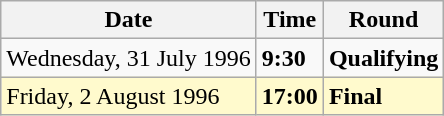<table class="wikitable">
<tr>
<th>Date</th>
<th>Time</th>
<th>Round</th>
</tr>
<tr>
<td>Wednesday, 31 July 1996</td>
<td><strong>9:30</strong></td>
<td><strong>Qualifying</strong></td>
</tr>
<tr style=background:lemonchiffon>
<td>Friday, 2 August 1996</td>
<td><strong>17:00</strong></td>
<td><strong>Final</strong></td>
</tr>
</table>
